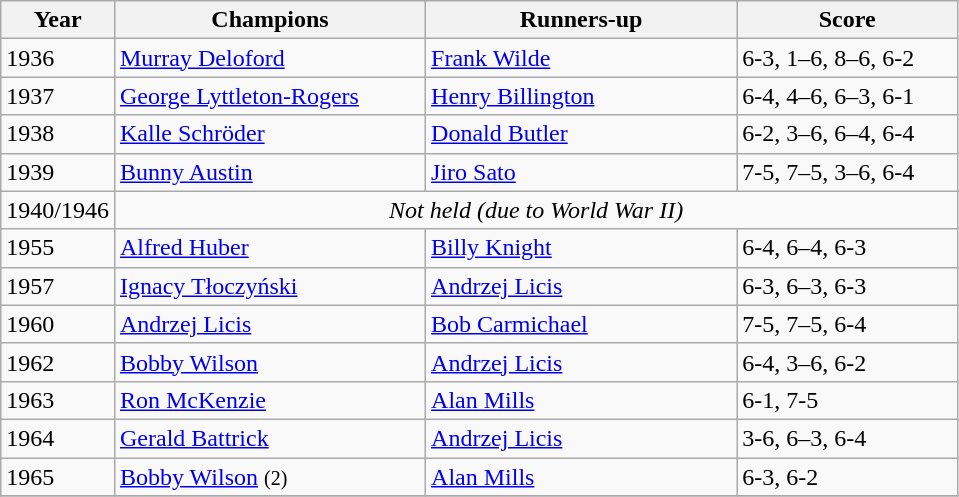<table class="wikitable">
<tr>
<th style="width:60px;">Year</th>
<th style="width:200px;">Champions</th>
<th style="width:200px;">Runners-up</th>
<th style="width:140px;">Score</th>
</tr>
<tr>
<td>1936</td>
<td> <a href='#'>Murray Deloford</a></td>
<td> <a href='#'>Frank Wilde</a></td>
<td>6-3, 1–6, 8–6, 6-2</td>
</tr>
<tr>
<td>1937</td>
<td> <a href='#'>George Lyttleton-Rogers</a></td>
<td> <a href='#'>Henry Billington</a></td>
<td>6-4, 4–6, 6–3, 6-1</td>
</tr>
<tr>
<td>1938</td>
<td> <a href='#'>Kalle Schröder</a></td>
<td> <a href='#'>Donald Butler</a></td>
<td>6-2, 3–6, 6–4, 6-4</td>
</tr>
<tr>
<td>1939</td>
<td> <a href='#'>Bunny Austin</a></td>
<td>  <a href='#'>Jiro Sato</a></td>
<td>7-5, 7–5, 3–6, 6-4</td>
</tr>
<tr>
<td>1940/1946</td>
<td colspan=4 align=center><em>Not held (due to World War II)</em></td>
</tr>
<tr>
<td>1955</td>
<td>  <a href='#'>Alfred Huber</a></td>
<td> <a href='#'>Billy Knight</a></td>
<td>6-4, 6–4, 6-3</td>
</tr>
<tr>
<td>1957</td>
<td> <a href='#'>Ignacy Tłoczyński</a></td>
<td> <a href='#'>Andrzej Licis</a></td>
<td>6-3, 6–3, 6-3</td>
</tr>
<tr>
<td>1960</td>
<td> <a href='#'>Andrzej Licis</a></td>
<td> <a href='#'>Bob Carmichael</a></td>
<td>7-5, 7–5, 6-4</td>
</tr>
<tr>
<td>1962</td>
<td> <a href='#'>Bobby Wilson</a></td>
<td> <a href='#'>Andrzej Licis</a></td>
<td>6-4, 3–6, 6-2</td>
</tr>
<tr>
<td>1963</td>
<td> <a href='#'>Ron McKenzie</a></td>
<td> <a href='#'>Alan Mills</a></td>
<td>6-1, 7-5</td>
</tr>
<tr>
<td>1964</td>
<td> <a href='#'>Gerald Battrick</a></td>
<td> <a href='#'>Andrzej Licis</a></td>
<td>3-6, 6–3, 6-4</td>
</tr>
<tr>
<td>1965</td>
<td> <a href='#'>Bobby Wilson</a> <small>(2)</small></td>
<td> <a href='#'>Alan Mills</a></td>
<td>6-3, 6-2</td>
</tr>
<tr>
</tr>
</table>
